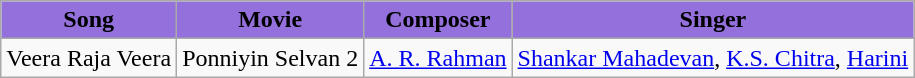<table class="wikitable">
<tr>
<th style="background:#9370DB">Song</th>
<th style="background:#9370DB">Movie</th>
<th style="background:#9370DB">Composer</th>
<th style="background:#9370DB">Singer</th>
</tr>
<tr>
<td>Veera Raja Veera</td>
<td>Ponniyin Selvan 2</td>
<td><a href='#'>A. R. Rahman</a></td>
<td><a href='#'>Shankar Mahadevan</a>, <a href='#'>K.S. Chitra</a>, <a href='#'>Harini</a></td>
</tr>
</table>
